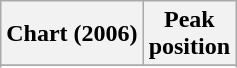<table class="wikitable sortable plainrowheaders">
<tr>
<th scope="col">Chart (2006)</th>
<th scope="col">Peak<br>position</th>
</tr>
<tr>
</tr>
<tr>
</tr>
<tr>
</tr>
<tr>
</tr>
<tr>
</tr>
<tr>
</tr>
</table>
